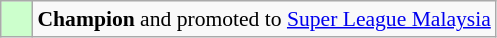<table class="wikitable" style="font-size:90%;">
<tr>
<td style="background: #ccffcc;">    </td>
<td><strong>Champion</strong> and promoted to <a href='#'>Super League Malaysia</a></td>
</tr>
</table>
